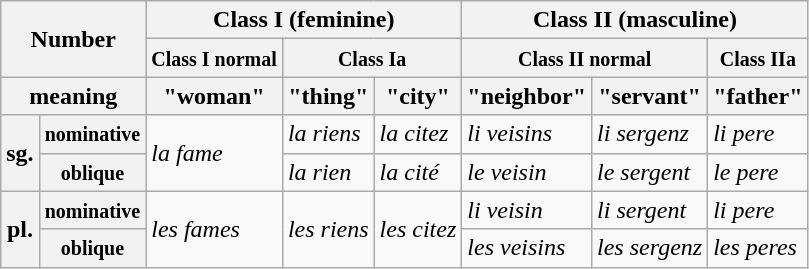<table class="wikitable">
<tr>
<th colspan="2" rowspan="2">Number</th>
<th colspan="3">Class I (feminine)</th>
<th colspan="3">Class II (masculine)</th>
</tr>
<tr>
<th><small>Class I normal</small></th>
<th colspan="2"><small>Class Ia</small></th>
<th colspan="2"><small>Class II normal</small></th>
<th><small>Class IIa</small></th>
</tr>
<tr>
<th colspan="2">meaning</th>
<th>"woman"</th>
<th>"thing"</th>
<th>"city"</th>
<th>"neighbor"</th>
<th>"servant"</th>
<th>"father"</th>
</tr>
<tr>
<th rowspan="2">sg.</th>
<th><small>nominative</small></th>
<td rowspan="2"><em>la fame</em></td>
<td><em>la riens</em></td>
<td><em>la citez</em></td>
<td><em>li veisins</em></td>
<td><em>li sergenz</em></td>
<td><em>li pere</em></td>
</tr>
<tr>
<th><small>oblique</small></th>
<td><em>la rien</em></td>
<td><em>la cité</em></td>
<td><em>le veisin</em></td>
<td><em>le sergent</em></td>
<td><em>le pere</em></td>
</tr>
<tr>
<th rowspan="2">pl.</th>
<th><small>nominative</small></th>
<td rowspan="2"><em>les fames</em></td>
<td rowspan="2"><em>les riens</em></td>
<td rowspan="2"><em>les citez</em></td>
<td><em>li veisin</em></td>
<td><em>li sergent</em></td>
<td><em>li pere</em></td>
</tr>
<tr>
<th><small>oblique</small></th>
<td><em>les veisins</em></td>
<td><em>les sergenz</em></td>
<td><em>les peres</em></td>
</tr>
</table>
